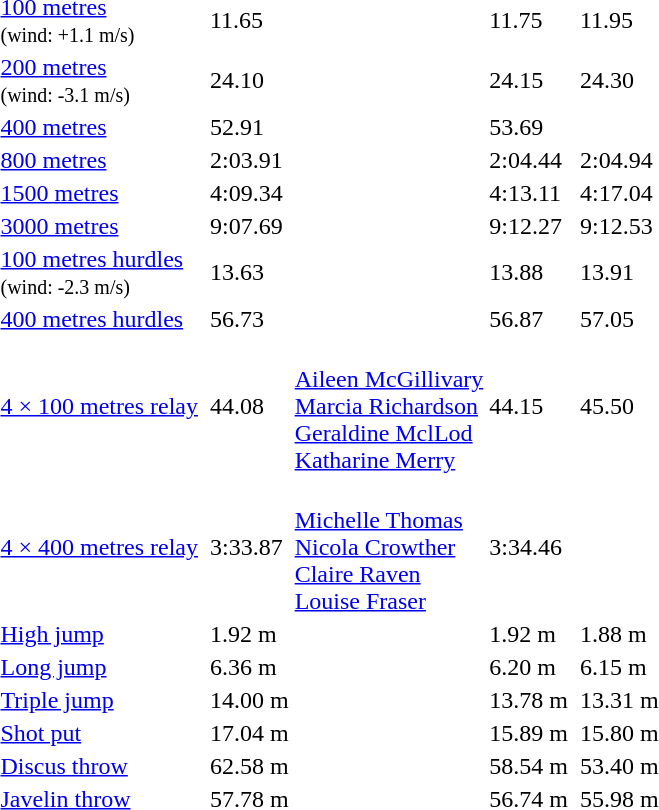<table>
<tr>
<td><a href='#'>100 metres</a><br><small>(wind: +1.1 m/s)</small></td>
<td></td>
<td>11.65</td>
<td></td>
<td>11.75</td>
<td></td>
<td>11.95</td>
</tr>
<tr>
<td><a href='#'>200 metres</a><br><small>(wind: -3.1 m/s)</small></td>
<td></td>
<td>24.10</td>
<td></td>
<td>24.15</td>
<td></td>
<td>24.30</td>
</tr>
<tr>
<td><a href='#'>400 metres</a></td>
<td></td>
<td>52.91</td>
<td></td>
<td>53.69</td>
<td></td>
<td></td>
</tr>
<tr>
<td><a href='#'>800 metres</a></td>
<td></td>
<td>2:03.91</td>
<td></td>
<td>2:04.44</td>
<td></td>
<td>2:04.94</td>
</tr>
<tr>
<td><a href='#'>1500 metres</a></td>
<td></td>
<td>4:09.34</td>
<td></td>
<td>4:13.11</td>
<td></td>
<td>4:17.04</td>
</tr>
<tr>
<td><a href='#'>3000 metres</a></td>
<td></td>
<td>9:07.69</td>
<td></td>
<td>9:12.27</td>
<td></td>
<td>9:12.53</td>
</tr>
<tr>
<td><a href='#'>100 metres hurdles</a><br><small>(wind: -2.3 m/s)</small></td>
<td></td>
<td>13.63</td>
<td></td>
<td>13.88</td>
<td></td>
<td>13.91</td>
</tr>
<tr>
<td><a href='#'>400 metres hurdles</a></td>
<td></td>
<td>56.73</td>
<td></td>
<td>56.87</td>
<td></td>
<td>57.05</td>
</tr>
<tr>
<td><a href='#'>4 × 100 metres relay</a></td>
<td></td>
<td>44.08</td>
<td><br><a href='#'>Aileen McGillivary</a><br><a href='#'>Marcia Richardson</a><br><a href='#'>Geraldine MclLod</a><br><a href='#'>Katharine Merry</a></td>
<td>44.15</td>
<td></td>
<td>45.50</td>
</tr>
<tr>
<td><a href='#'>4 × 400 metres relay</a></td>
<td></td>
<td>3:33.87</td>
<td><br><a href='#'>Michelle Thomas</a><br><a href='#'>Nicola Crowther</a><br><a href='#'>Claire Raven</a><br><a href='#'>Louise Fraser</a></td>
<td>3:34.46</td>
<td></td>
<td></td>
</tr>
<tr>
<td><a href='#'>High jump</a></td>
<td></td>
<td>1.92 m</td>
<td></td>
<td>1.92 m</td>
<td></td>
<td>1.88 m</td>
</tr>
<tr>
<td><a href='#'>Long jump</a></td>
<td></td>
<td>6.36 m </td>
<td></td>
<td>6.20 m</td>
<td></td>
<td>6.15 m</td>
</tr>
<tr>
<td><a href='#'>Triple jump</a></td>
<td></td>
<td>14.00 m</td>
<td></td>
<td>13.78 m</td>
<td></td>
<td>13.31 m</td>
</tr>
<tr>
<td><a href='#'>Shot put</a></td>
<td></td>
<td>17.04 m</td>
<td></td>
<td>15.89 m</td>
<td></td>
<td>15.80 m</td>
</tr>
<tr>
<td><a href='#'>Discus throw</a></td>
<td></td>
<td>62.58 m</td>
<td></td>
<td>58.54 m</td>
<td></td>
<td>53.40 m</td>
</tr>
<tr>
<td><a href='#'>Javelin throw</a></td>
<td></td>
<td>57.78 m</td>
<td></td>
<td>56.74 m</td>
<td></td>
<td>55.98 m</td>
</tr>
</table>
